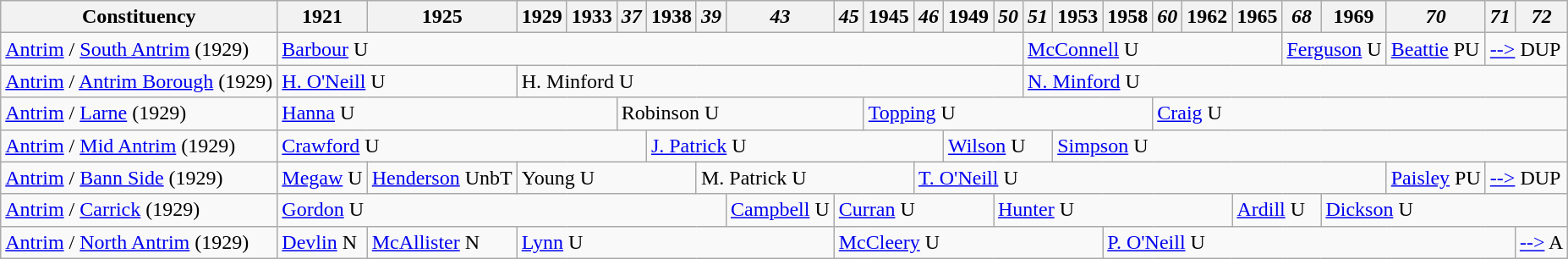<table class="wikitable">
<tr>
<th>Constituency</th>
<th>1921</th>
<th>1925</th>
<th>1929</th>
<th>1933</th>
<th><em>37</em></th>
<th>1938</th>
<th><em>39</em></th>
<th><em>43</em></th>
<th><em>45</em></th>
<th>1945</th>
<th><em>46</em></th>
<th>1949</th>
<th><em>50</em></th>
<th><em>51</em></th>
<th>1953</th>
<th>1958</th>
<th><em>60</em></th>
<th>1962</th>
<th>1965</th>
<th><em>68</em></th>
<th>1969</th>
<th><em>70</em></th>
<th><em>71</em></th>
<th><em>72</em></th>
</tr>
<tr>
<td><a href='#'>Antrim</a> / <a href='#'>South Antrim</a> (1929)</td>
<td colspan="13"><a href='#'>Barbour</a> U</td>
<td colspan="6"><a href='#'>McConnell</a> U</td>
<td colspan="2"><a href='#'>Ferguson</a> U</td>
<td><a href='#'>Beattie</a> PU</td>
<td colspan="2"><a href='#'>--></a> DUP</td>
</tr>
<tr>
<td><a href='#'>Antrim</a> / <a href='#'>Antrim Borough</a> (1929)</td>
<td colspan="2"><a href='#'>H. O'Neill</a> U</td>
<td colspan="11">H. Minford U</td>
<td colspan="11"><a href='#'>N. Minford</a> U</td>
</tr>
<tr>
<td><a href='#'>Antrim</a> / <a href='#'>Larne</a> (1929)</td>
<td colspan="4"><a href='#'>Hanna</a> U</td>
<td colspan="5">Robinson U</td>
<td colspan="7"><a href='#'>Topping</a> U</td>
<td colspan="8"><a href='#'>Craig</a> U</td>
</tr>
<tr>
<td><a href='#'>Antrim</a> / <a href='#'>Mid Antrim</a> (1929)</td>
<td colspan="5"><a href='#'>Crawford</a> U</td>
<td colspan="6"><a href='#'>J. Patrick</a> U</td>
<td colspan="3"><a href='#'>Wilson</a> U</td>
<td colspan="10"><a href='#'>Simpson</a> U</td>
</tr>
<tr>
<td><a href='#'>Antrim</a> / <a href='#'>Bann Side</a> (1929)</td>
<td><a href='#'>Megaw</a> U</td>
<td><a href='#'>Henderson</a> UnbT</td>
<td colspan="4">Young U</td>
<td colspan="4">M. Patrick U</td>
<td colspan="11"><a href='#'>T. O'Neill</a> U</td>
<td><a href='#'>Paisley</a> PU</td>
<td colspan="2"><a href='#'>--></a> DUP</td>
</tr>
<tr>
<td><a href='#'>Antrim</a> / <a href='#'>Carrick</a> (1929)</td>
<td colspan="7"><a href='#'>Gordon</a> U</td>
<td><a href='#'>Campbell</a> U</td>
<td colspan="4"><a href='#'>Curran</a> U</td>
<td colspan="6"><a href='#'>Hunter</a> U</td>
<td colspan="2"><a href='#'>Ardill</a> U</td>
<td colspan="4"><a href='#'>Dickson</a> U</td>
</tr>
<tr>
<td><a href='#'>Antrim</a> / <a href='#'>North Antrim</a> (1929)</td>
<td><a href='#'>Devlin</a> N</td>
<td><a href='#'>McAllister</a> N</td>
<td colspan="6"><a href='#'>Lynn</a> U</td>
<td colspan="7"><a href='#'>McCleery</a> U</td>
<td colspan="8"><a href='#'>P. O'Neill</a> U</td>
<td><a href='#'>--></a> A</td>
</tr>
</table>
